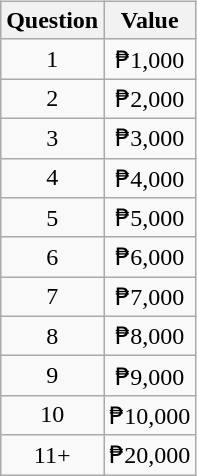<table align="right">
<tr>
<td><br><table class="wikitable">
<tr>
<th>Question</th>
<th>Value</th>
</tr>
<tr>
<td align=center>1</td>
<td align=center>₱1,000</td>
</tr>
<tr>
<td align=center>2</td>
<td align=center>₱2,000</td>
</tr>
<tr>
<td align=center>3</td>
<td align=center>₱3,000</td>
</tr>
<tr>
<td align=center>4</td>
<td align=center>₱4,000</td>
</tr>
<tr>
<td align=center>5</td>
<td align=center>₱5,000</td>
</tr>
<tr>
<td align=center>6</td>
<td align=center>₱6,000</td>
</tr>
<tr>
<td align=center>7</td>
<td align=center>₱7,000</td>
</tr>
<tr>
<td align=center>8</td>
<td align=center>₱8,000</td>
</tr>
<tr>
<td align=center>9</td>
<td align=center>₱9,000</td>
</tr>
<tr>
<td align=center>10</td>
<td align=center>₱10,000</td>
</tr>
<tr>
<td align=center>11+</td>
<td align=center>₱20,000</td>
</tr>
</table>
</td>
</tr>
</table>
